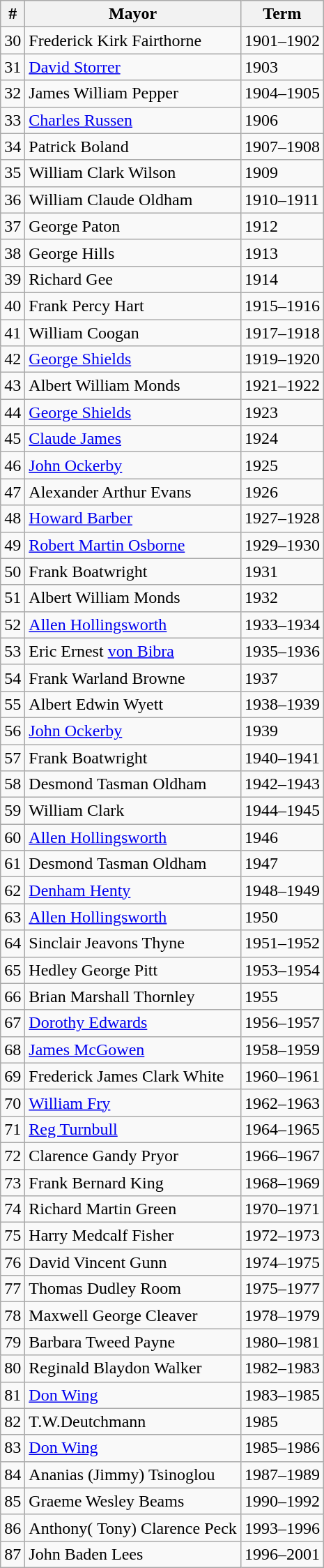<table class="wikitable">
<tr>
<th>#</th>
<th>Mayor</th>
<th>Term</th>
</tr>
<tr>
<td>30</td>
<td>Frederick Kirk Fairthorne</td>
<td>1901–1902</td>
</tr>
<tr>
<td>31</td>
<td><a href='#'>David Storrer</a></td>
<td>1903</td>
</tr>
<tr>
<td>32</td>
<td>James William Pepper</td>
<td>1904–1905</td>
</tr>
<tr>
<td>33</td>
<td><a href='#'>Charles Russen</a></td>
<td>1906</td>
</tr>
<tr>
<td>34</td>
<td>Patrick Boland</td>
<td>1907–1908</td>
</tr>
<tr>
<td>35</td>
<td>William Clark Wilson</td>
<td>1909</td>
</tr>
<tr>
<td>36</td>
<td>William Claude Oldham</td>
<td>1910–1911</td>
</tr>
<tr>
<td>37</td>
<td>George Paton</td>
<td>1912</td>
</tr>
<tr>
<td>38</td>
<td>George Hills</td>
<td>1913</td>
</tr>
<tr>
<td>39</td>
<td>Richard Gee</td>
<td>1914</td>
</tr>
<tr>
<td>40</td>
<td>Frank Percy Hart</td>
<td>1915–1916</td>
</tr>
<tr>
<td>41</td>
<td>William Coogan</td>
<td>1917–1918</td>
</tr>
<tr>
<td>42</td>
<td><a href='#'>George Shields</a></td>
<td>1919–1920</td>
</tr>
<tr>
<td>43</td>
<td>Albert William Monds</td>
<td>1921–1922</td>
</tr>
<tr>
<td>44</td>
<td><a href='#'>George Shields</a></td>
<td>1923</td>
</tr>
<tr>
<td>45</td>
<td><a href='#'>Claude James</a></td>
<td>1924</td>
</tr>
<tr>
<td>46</td>
<td><a href='#'>John Ockerby</a></td>
<td>1925</td>
</tr>
<tr>
<td>47</td>
<td>Alexander Arthur Evans</td>
<td>1926</td>
</tr>
<tr>
<td>48</td>
<td><a href='#'>Howard Barber</a></td>
<td>1927–1928</td>
</tr>
<tr>
<td>49</td>
<td><a href='#'>Robert Martin Osborne</a></td>
<td>1929–1930</td>
</tr>
<tr>
<td>50</td>
<td>Frank Boatwright</td>
<td>1931</td>
</tr>
<tr>
<td>51</td>
<td>Albert William Monds</td>
<td>1932</td>
</tr>
<tr>
<td>52</td>
<td><a href='#'>Allen Hollingsworth</a></td>
<td>1933–1934</td>
</tr>
<tr>
<td>53</td>
<td>Eric Ernest <a href='#'>von Bibra</a></td>
<td>1935–1936</td>
</tr>
<tr>
<td>54</td>
<td>Frank Warland Browne</td>
<td>1937</td>
</tr>
<tr>
<td>55</td>
<td>Albert Edwin Wyett</td>
<td>1938–1939</td>
</tr>
<tr>
<td>56</td>
<td><a href='#'>John Ockerby</a></td>
<td>1939</td>
</tr>
<tr>
<td>57</td>
<td>Frank Boatwright</td>
<td>1940–1941</td>
</tr>
<tr>
<td>58</td>
<td>Desmond Tasman Oldham</td>
<td>1942–1943</td>
</tr>
<tr>
<td>59</td>
<td>William Clark</td>
<td>1944–1945</td>
</tr>
<tr>
<td>60</td>
<td><a href='#'>Allen Hollingsworth</a></td>
<td>1946</td>
</tr>
<tr>
<td>61</td>
<td>Desmond Tasman Oldham</td>
<td>1947</td>
</tr>
<tr>
<td>62</td>
<td><a href='#'>Denham Henty</a></td>
<td>1948–1949</td>
</tr>
<tr>
<td>63</td>
<td><a href='#'>Allen Hollingsworth</a></td>
<td>1950</td>
</tr>
<tr>
<td>64</td>
<td>Sinclair Jeavons Thyne</td>
<td>1951–1952</td>
</tr>
<tr>
<td>65</td>
<td>Hedley George Pitt</td>
<td>1953–1954</td>
</tr>
<tr>
<td>66</td>
<td>Brian Marshall Thornley</td>
<td>1955</td>
</tr>
<tr>
<td>67</td>
<td><a href='#'>Dorothy Edwards</a></td>
<td>1956–1957</td>
</tr>
<tr>
<td>68</td>
<td><a href='#'>James McGowen</a></td>
<td>1958–1959</td>
</tr>
<tr>
<td>69</td>
<td>Frederick James Clark White</td>
<td>1960–1961</td>
</tr>
<tr>
<td>70</td>
<td><a href='#'>William Fry</a></td>
<td>1962–1963</td>
</tr>
<tr>
<td>71</td>
<td><a href='#'>Reg Turnbull</a></td>
<td>1964–1965</td>
</tr>
<tr>
<td>72</td>
<td>Clarence Gandy Pryor</td>
<td>1966–1967</td>
</tr>
<tr>
<td>73</td>
<td>Frank Bernard King</td>
<td>1968–1969</td>
</tr>
<tr>
<td>74</td>
<td>Richard Martin Green</td>
<td>1970–1971</td>
</tr>
<tr>
<td>75</td>
<td>Harry Medcalf Fisher</td>
<td>1972–1973</td>
</tr>
<tr>
<td>76</td>
<td>David Vincent Gunn</td>
<td>1974–1975</td>
</tr>
<tr>
<td>77</td>
<td>Thomas Dudley Room</td>
<td>1975–1977</td>
</tr>
<tr>
<td>78</td>
<td>Maxwell George Cleaver</td>
<td>1978–1979</td>
</tr>
<tr>
<td>79</td>
<td>Barbara Tweed Payne</td>
<td>1980–1981</td>
</tr>
<tr>
<td>80</td>
<td>Reginald Blaydon Walker</td>
<td>1982–1983</td>
</tr>
<tr>
<td>81</td>
<td><a href='#'>Don Wing</a></td>
<td>1983–1985</td>
</tr>
<tr>
<td>82</td>
<td>T.W.Deutchmann</td>
<td>1985</td>
</tr>
<tr>
<td>83</td>
<td><a href='#'>Don Wing</a></td>
<td>1985–1986</td>
</tr>
<tr>
<td>84</td>
<td>Ananias (Jimmy) Tsinoglou</td>
<td>1987–1989</td>
</tr>
<tr>
<td>85</td>
<td>Graeme Wesley Beams</td>
<td>1990–1992</td>
</tr>
<tr>
<td>86</td>
<td>Anthony( Tony) Clarence Peck</td>
<td>1993–1996</td>
</tr>
<tr>
<td>87</td>
<td>John Baden Lees</td>
<td>1996–2001</td>
</tr>
</table>
